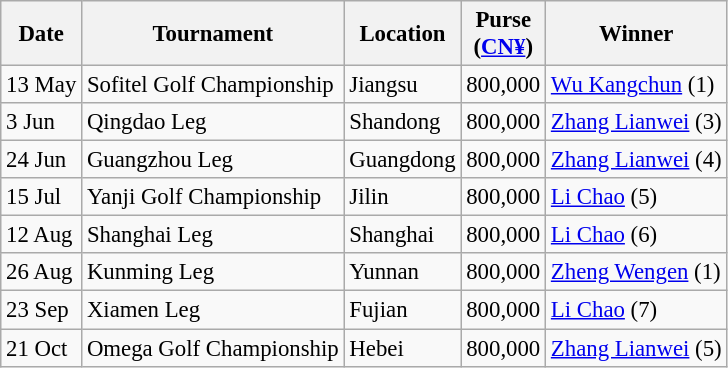<table class="wikitable" style="font-size:95%">
<tr>
<th>Date</th>
<th>Tournament</th>
<th>Location</th>
<th>Purse<br>(<a href='#'>CN¥</a>)</th>
<th>Winner</th>
</tr>
<tr>
<td>13 May</td>
<td>Sofitel Golf Championship</td>
<td>Jiangsu</td>
<td align=right>800,000</td>
<td> <a href='#'>Wu Kangchun</a> (1)</td>
</tr>
<tr>
<td>3 Jun</td>
<td>Qingdao Leg</td>
<td>Shandong</td>
<td align=right>800,000</td>
<td> <a href='#'>Zhang Lianwei</a> (3)</td>
</tr>
<tr>
<td>24 Jun</td>
<td>Guangzhou Leg</td>
<td>Guangdong</td>
<td align=right>800,000</td>
<td> <a href='#'>Zhang Lianwei</a> (4)</td>
</tr>
<tr>
<td>15 Jul</td>
<td>Yanji Golf Championship</td>
<td>Jilin</td>
<td align=right>800,000</td>
<td> <a href='#'>Li Chao</a> (5)</td>
</tr>
<tr>
<td>12 Aug</td>
<td>Shanghai Leg</td>
<td>Shanghai</td>
<td align=right>800,000</td>
<td> <a href='#'>Li Chao</a> (6)</td>
</tr>
<tr>
<td>26 Aug</td>
<td>Kunming Leg</td>
<td>Yunnan</td>
<td align=right>800,000</td>
<td> <a href='#'>Zheng Wengen</a> (1)</td>
</tr>
<tr>
<td>23 Sep</td>
<td>Xiamen Leg</td>
<td>Fujian</td>
<td align=right>800,000</td>
<td> <a href='#'>Li Chao</a> (7)</td>
</tr>
<tr>
<td>21 Oct</td>
<td>Omega Golf Championship</td>
<td>Hebei</td>
<td align=right>800,000</td>
<td> <a href='#'>Zhang Lianwei</a> (5)</td>
</tr>
</table>
